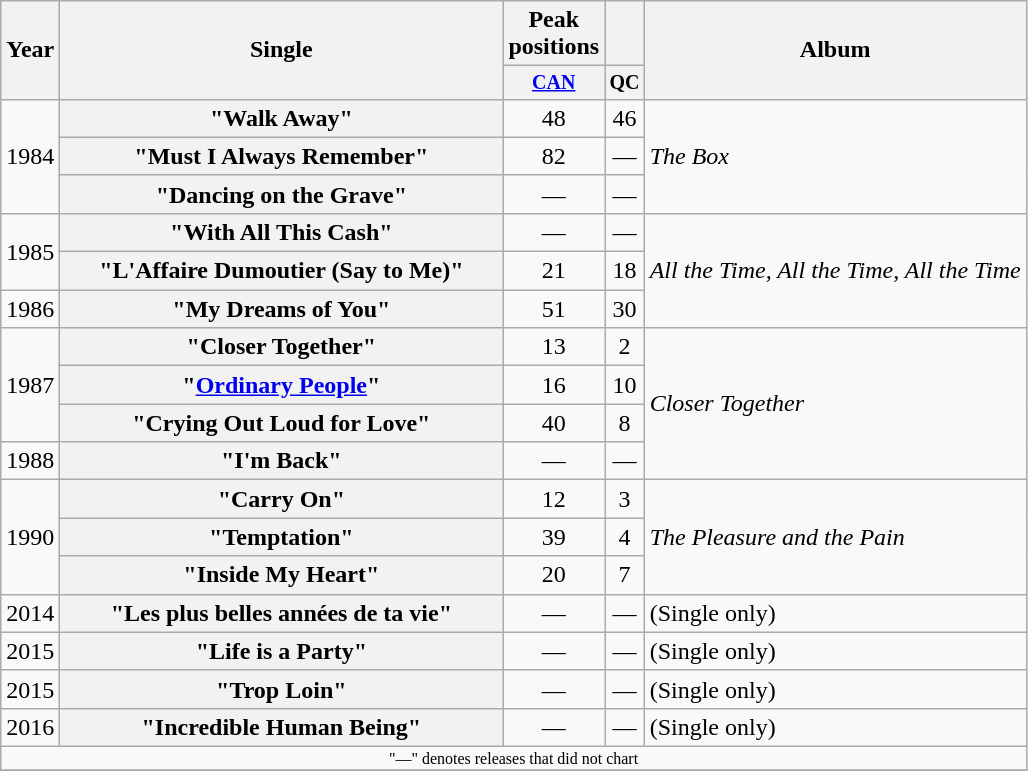<table class="wikitable plainrowheaders" style="text-align:center;">
<tr>
<th rowspan="2">Year</th>
<th rowspan="2" style="width:18em;">Single</th>
<th colspan="1">Peak positions</th>
<th></th>
<th rowspan="2">Album</th>
</tr>
<tr style="font-size:smaller;">
<th width="50"><a href='#'>CAN</a><br></th>
<th><strong>QC</strong></th>
</tr>
<tr>
<td rowspan="3">1984</td>
<th scope="row">"Walk Away"</th>
<td>48</td>
<td>46</td>
<td rowspan="3" align="left"><em>The Box</em></td>
</tr>
<tr>
<th scope="row">"Must I Always Remember"</th>
<td>82</td>
<td>—</td>
</tr>
<tr>
<th scope="row">"Dancing on the Grave"</th>
<td>—</td>
<td>—</td>
</tr>
<tr>
<td rowspan="2">1985</td>
<th scope="row">"With All This Cash"</th>
<td>—</td>
<td>—</td>
<td rowspan="3" align="left"><em>All the Time, All the Time, All the Time</em></td>
</tr>
<tr>
<th scope="row">"L'Affaire Dumoutier (Say to Me)"</th>
<td>21</td>
<td>18</td>
</tr>
<tr>
<td>1986</td>
<th scope="row">"My Dreams of You"</th>
<td>51</td>
<td>30</td>
</tr>
<tr>
<td rowspan="3">1987</td>
<th scope="row">"Closer Together"</th>
<td>13</td>
<td>2</td>
<td rowspan="4" align="left"><em>Closer Together</em></td>
</tr>
<tr>
<th scope="row">"<a href='#'>Ordinary People</a>"</th>
<td>16</td>
<td>10</td>
</tr>
<tr>
<th scope="row">"Crying Out Loud for Love"</th>
<td>40</td>
<td>8</td>
</tr>
<tr>
<td>1988</td>
<th scope="row">"I'm Back"</th>
<td>—</td>
<td>—</td>
</tr>
<tr>
<td rowspan="3">1990</td>
<th scope="row">"Carry On"</th>
<td>12</td>
<td>3</td>
<td rowspan="3" align="left"><em>The Pleasure and the Pain</em></td>
</tr>
<tr>
<th scope="row">"Temptation"</th>
<td>39</td>
<td>4</td>
</tr>
<tr>
<th scope="row">"Inside My Heart"</th>
<td>20</td>
<td>7</td>
</tr>
<tr>
<td rowspan="1">2014</td>
<th scope="row">"Les plus belles années de ta vie"</th>
<td>—</td>
<td>—</td>
<td align="left">(Single only)</td>
</tr>
<tr>
<td rowspan="1">2015</td>
<th scope="row">"Life is a Party"</th>
<td>—</td>
<td>—</td>
<td align="left">(Single only)</td>
</tr>
<tr>
<td rowspan="1">2015</td>
<th scope="row">"Trop Loin"</th>
<td>—</td>
<td>—</td>
<td align="left">(Single only)</td>
</tr>
<tr>
<td rowspan="1">2016</td>
<th scope="row">"Incredible Human Being"</th>
<td>—</td>
<td>—</td>
<td align="left">(Single only)</td>
</tr>
<tr>
<td colspan="11" style="font-size:8pt">"—" denotes releases that did not chart</td>
</tr>
<tr>
</tr>
</table>
